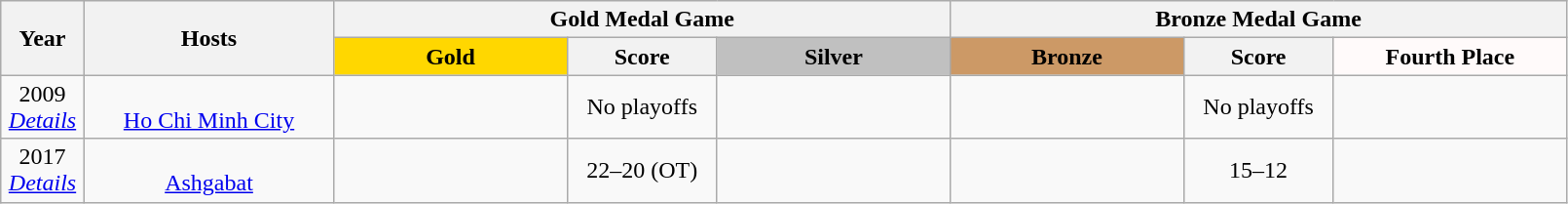<table class="wikitable" style="border-collapse:collapse; font-size:100%; text-align:center;">
<tr>
<th rowspan=2 width=5%>Year</th>
<th rowspan=2 width=15%>Hosts</th>
<th colspan=3>Gold Medal Game</th>
<th colspan=3>Bronze Medal Game</th>
</tr>
<tr>
<th style="width:14%; background:gold;">Gold</th>
<th width=9%>Score</th>
<th style="width:14%; background:silver;">Silver</th>
<th style="width:14%; background:#cc9966;">Bronze</th>
<th width=9%>Score</th>
<th style="width:14%; background:snow;">Fourth Place</th>
</tr>
<tr>
<td>2009 <br><em><a href='#'>Details</a></em></td>
<td> <br><a href='#'>Ho Chi Minh City</a></td>
<td><strong></strong></td>
<td>No playoffs</td>
<td></td>
<td></td>
<td>No playoffs</td>
<td></td>
</tr>
<tr>
<td>2017 <br><em><a href='#'>Details</a></em></td>
<td> <br><a href='#'>Ashgabat</a></td>
<td><strong></strong></td>
<td>22–20 (OT)</td>
<td></td>
<td></td>
<td>15–12</td>
<td></td>
</tr>
</table>
